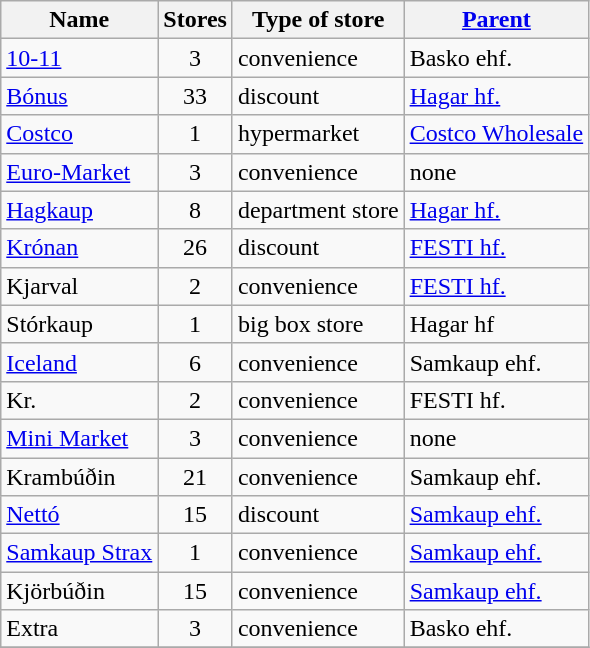<table class="wikitable sortable">
<tr>
<th>Name</th>
<th>Stores</th>
<th>Type of store</th>
<th><a href='#'>Parent</a></th>
</tr>
<tr>
<td><a href='#'>10-11</a></td>
<td align="center">3</td>
<td>convenience</td>
<td>Basko ehf.</td>
</tr>
<tr>
<td><a href='#'>Bónus</a></td>
<td align="center">33</td>
<td>discount</td>
<td><a href='#'>Hagar hf.</a></td>
</tr>
<tr>
<td><a href='#'>Costco</a></td>
<td align="center">1</td>
<td>hypermarket</td>
<td><a href='#'>Costco Wholesale</a></td>
</tr>
<tr>
<td><a href='#'>Euro-Market</a></td>
<td align="center">3</td>
<td>convenience</td>
<td>none</td>
</tr>
<tr>
<td><a href='#'>Hagkaup</a></td>
<td align="center">8</td>
<td>department store</td>
<td><a href='#'>Hagar hf.</a></td>
</tr>
<tr>
<td><a href='#'>Krónan</a></td>
<td align="center">26</td>
<td>discount</td>
<td><a href='#'>FESTI hf.</a></td>
</tr>
<tr>
<td>Kjarval</td>
<td align="center">2</td>
<td>convenience</td>
<td><a href='#'>FESTI hf.</a></td>
</tr>
<tr>
<td>Stórkaup</td>
<td align="center">1</td>
<td>big box store</td>
<td>Hagar hf</td>
</tr>
<tr>
<td><a href='#'>Iceland</a></td>
<td align="center">6</td>
<td>convenience</td>
<td>Samkaup ehf.</td>
</tr>
<tr>
<td>Kr.</td>
<td align="center">2</td>
<td>convenience</td>
<td>FESTI hf.</td>
</tr>
<tr>
<td><a href='#'>Mini Market</a></td>
<td align="center">3</td>
<td>convenience</td>
<td>none</td>
</tr>
<tr>
<td>Krambúðin</td>
<td align="center">21</td>
<td>convenience</td>
<td>Samkaup ehf.</td>
</tr>
<tr>
<td><a href='#'>Nettó</a></td>
<td align="center">15</td>
<td>discount</td>
<td><a href='#'>Samkaup ehf.</a></td>
</tr>
<tr>
<td><a href='#'>Samkaup Strax</a></td>
<td align="center">1</td>
<td>convenience</td>
<td><a href='#'>Samkaup ehf.</a></td>
</tr>
<tr>
<td>Kjörbúðin</td>
<td align="center">15</td>
<td>convenience</td>
<td><a href='#'>Samkaup ehf.</a></td>
</tr>
<tr>
<td>Extra</td>
<td align="center">3</td>
<td>convenience</td>
<td>Basko ehf.</td>
</tr>
<tr>
</tr>
</table>
